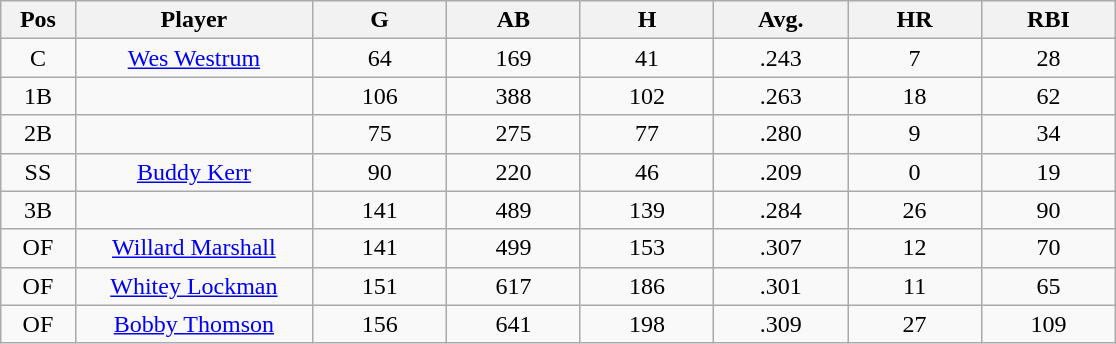<table class="wikitable sortable">
<tr>
<th bgcolor="#DDDDFF" width="5%">Pos</th>
<th bgcolor="#DDDDFF" width="16%">Player</th>
<th bgcolor="#DDDDFF" width="9%">G</th>
<th bgcolor="#DDDDFF" width="9%">AB</th>
<th bgcolor="#DDDDFF" width="9%">H</th>
<th bgcolor="#DDDDFF" width="9%">Avg.</th>
<th bgcolor="#DDDDFF" width="9%">HR</th>
<th bgcolor="#DDDDFF" width="9%">RBI</th>
</tr>
<tr align="center">
<td>C</td>
<td><a href='#'>Wes Westrum</a></td>
<td>64</td>
<td>169</td>
<td>41</td>
<td>.243</td>
<td>7</td>
<td>28</td>
</tr>
<tr align=center>
<td>1B</td>
<td></td>
<td>106</td>
<td>388</td>
<td>102</td>
<td>.263</td>
<td>18</td>
<td>62</td>
</tr>
<tr align="center">
<td>2B</td>
<td></td>
<td>75</td>
<td>275</td>
<td>77</td>
<td>.280</td>
<td>9</td>
<td>34</td>
</tr>
<tr align="center">
<td>SS</td>
<td><a href='#'>Buddy Kerr</a></td>
<td>90</td>
<td>220</td>
<td>46</td>
<td>.209</td>
<td>0</td>
<td>19</td>
</tr>
<tr align=center>
<td>3B</td>
<td></td>
<td>141</td>
<td>489</td>
<td>139</td>
<td>.284</td>
<td>26</td>
<td>90</td>
</tr>
<tr align="center">
<td>OF</td>
<td><a href='#'>Willard Marshall</a></td>
<td>141</td>
<td>499</td>
<td>153</td>
<td>.307</td>
<td>12</td>
<td>70</td>
</tr>
<tr align=center>
<td>OF</td>
<td><a href='#'>Whitey Lockman</a></td>
<td>151</td>
<td>617</td>
<td>186</td>
<td>.301</td>
<td>11</td>
<td>65</td>
</tr>
<tr align=center>
<td>OF</td>
<td><a href='#'>Bobby Thomson</a></td>
<td>156</td>
<td>641</td>
<td>198</td>
<td>.309</td>
<td>27</td>
<td>109</td>
</tr>
</table>
